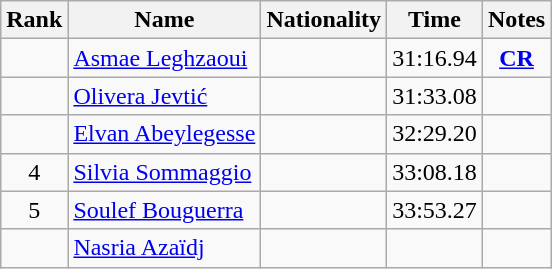<table class="wikitable sortable" style="text-align:center">
<tr>
<th>Rank</th>
<th>Name</th>
<th>Nationality</th>
<th>Time</th>
<th>Notes</th>
</tr>
<tr>
<td></td>
<td align=left><a href='#'>Asmae Leghzaoui</a></td>
<td align=left></td>
<td>31:16.94</td>
<td><strong><a href='#'>CR</a></strong></td>
</tr>
<tr>
<td></td>
<td align=left><a href='#'>Olivera Jevtić</a></td>
<td align=left></td>
<td>31:33.08</td>
<td></td>
</tr>
<tr>
<td></td>
<td align=left><a href='#'>Elvan Abeylegesse</a></td>
<td align=left></td>
<td>32:29.20</td>
<td></td>
</tr>
<tr>
<td>4</td>
<td align=left><a href='#'>Silvia Sommaggio</a></td>
<td align=left></td>
<td>33:08.18</td>
<td></td>
</tr>
<tr>
<td>5</td>
<td align=left><a href='#'>Soulef Bouguerra</a></td>
<td align=left></td>
<td>33:53.27</td>
<td></td>
</tr>
<tr>
<td></td>
<td align=left><a href='#'>Nasria Azaïdj</a></td>
<td align=left></td>
<td></td>
<td></td>
</tr>
</table>
